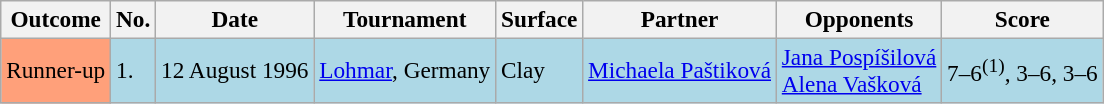<table class="wikitable" style="font-size:97%">
<tr>
<th>Outcome</th>
<th>No.</th>
<th>Date</th>
<th>Tournament</th>
<th>Surface</th>
<th>Partner</th>
<th>Opponents</th>
<th>Score</th>
</tr>
<tr style="background:lightblue;">
<td style="background:#ffa07a;">Runner-up</td>
<td>1.</td>
<td>12 August 1996</td>
<td><a href='#'>Lohmar</a>, Germany</td>
<td>Clay</td>
<td> <a href='#'>Michaela Paštiková</a></td>
<td> <a href='#'>Jana Pospíšilová</a> <br>  <a href='#'>Alena Vašková</a></td>
<td>7–6<sup>(1)</sup>, 3–6, 3–6</td>
</tr>
</table>
